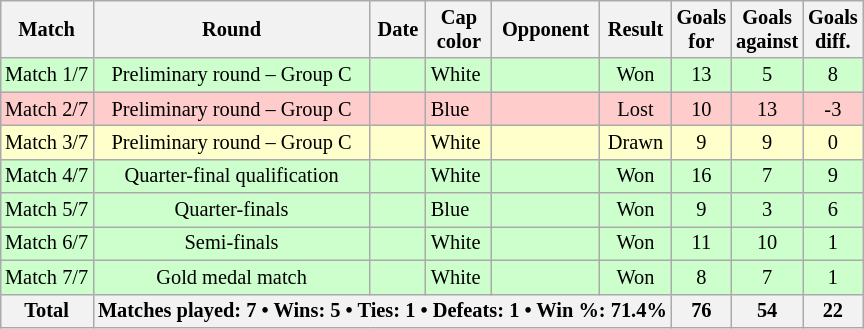<table class="wikitable sortable" style="text-align: center; font-size: 85%; margin-left: 1em;">
<tr>
<th>Match</th>
<th>Round</th>
<th>Date</th>
<th>Cap<br>color</th>
<th>Opponent</th>
<th>Result</th>
<th>Goals<br>for</th>
<th>Goals<br>against</th>
<th>Goals<br>diff.</th>
</tr>
<tr style="background-color: #ccffcc;">
<td>Match 1/7</td>
<td>Preliminary round – Group C</td>
<td style="text-align: right;"></td>
<td style="text-align: left;"> White</td>
<td style="text-align: left;"></td>
<td>Won</td>
<td>13</td>
<td>5</td>
<td>8</td>
</tr>
<tr style="background-color: #ffcccc;">
<td>Match 2/7</td>
<td>Preliminary round – Group C</td>
<td style="text-align: right;"></td>
<td style="text-align: left;"> Blue</td>
<td style="text-align: left;"></td>
<td>Lost</td>
<td>10</td>
<td>13</td>
<td>-3</td>
</tr>
<tr style="background-color: #ffffcc;">
<td>Match 3/7</td>
<td>Preliminary round – Group C</td>
<td style="text-align: right;"></td>
<td style="text-align: left;"> White</td>
<td style="text-align: left;"></td>
<td>Drawn</td>
<td>9</td>
<td>9</td>
<td>0</td>
</tr>
<tr style="background-color: #ccffcc;">
<td>Match 4/7</td>
<td>Quarter-final qualification</td>
<td style="text-align: right;"></td>
<td style="text-align: left;"> White</td>
<td style="text-align: left;"></td>
<td>Won</td>
<td>16</td>
<td>7</td>
<td>9</td>
</tr>
<tr style="background-color: #ccffcc;">
<td>Match 5/7</td>
<td>Quarter-finals</td>
<td style="text-align: right;"></td>
<td style="text-align: left;"> Blue</td>
<td style="text-align: left;"></td>
<td>Won</td>
<td>9</td>
<td>3</td>
<td>6</td>
</tr>
<tr style="background-color: #ccffcc;">
<td>Match 6/7</td>
<td>Semi-finals</td>
<td style="text-align: right;"></td>
<td style="text-align: left;"> White</td>
<td style="text-align: left;"></td>
<td>Won</td>
<td>11</td>
<td>10</td>
<td>1</td>
</tr>
<tr style="background-color: #ccffcc;">
<td>Match 7/7</td>
<td>Gold medal match</td>
<td style="text-align: right;"></td>
<td style="text-align: left;"> White</td>
<td style="text-align: left;"></td>
<td>Won</td>
<td>8</td>
<td>7</td>
<td>1</td>
</tr>
<tr>
<th>Total</th>
<th colspan="5">Matches played: 7 • Wins: 5 • Ties: 1 • Defeats: 1 • Win %: 71.4%</th>
<th>76</th>
<th>54</th>
<th>22</th>
</tr>
</table>
